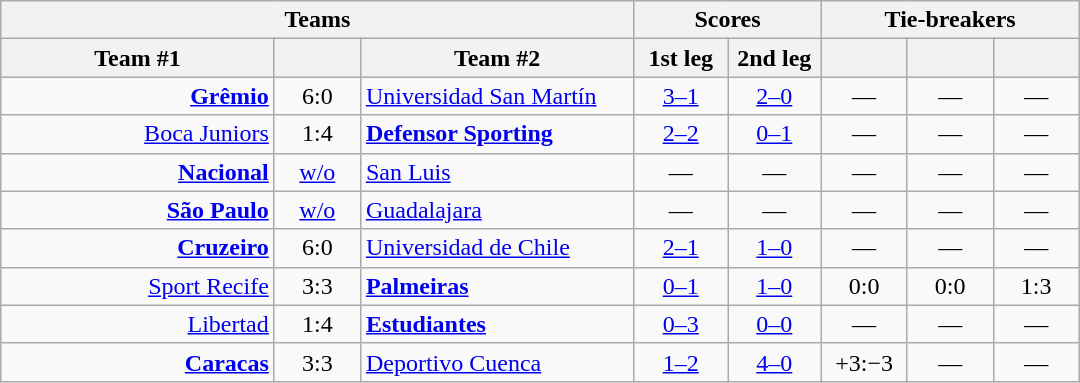<table class="wikitable" style="text-align: center;">
<tr>
<th colspan=3>Teams</th>
<th colspan=2>Scores</th>
<th colspan=3>Tie-breakers</th>
</tr>
<tr>
<th width="175">Team #1</th>
<th width="50"></th>
<th width="175">Team #2</th>
<th width="55">1st leg</th>
<th width="55">2nd leg</th>
<th width="50"></th>
<th width="50"></th>
<th width="50"></th>
</tr>
<tr>
<td align=right><strong><a href='#'>Grêmio</a></strong> </td>
<td>6:0</td>
<td align=left> <a href='#'>Universidad San Martín</a></td>
<td><a href='#'>3–1</a></td>
<td><a href='#'>2–0</a></td>
<td>—</td>
<td>—</td>
<td>—</td>
</tr>
<tr>
<td align=right><a href='#'>Boca Juniors</a> </td>
<td>1:4</td>
<td align=left> <strong><a href='#'>Defensor Sporting</a></strong></td>
<td><a href='#'>2–2</a></td>
<td><a href='#'>0–1</a></td>
<td>—</td>
<td>—</td>
<td>—</td>
</tr>
<tr>
<td align=right><strong><a href='#'>Nacional</a></strong> </td>
<td><a href='#'>w/o</a></td>
<td align=left> <a href='#'>San Luis</a></td>
<td>—</td>
<td>—</td>
<td>—</td>
<td>—</td>
<td>—</td>
</tr>
<tr>
<td align=right><strong><a href='#'>São Paulo</a></strong> </td>
<td><a href='#'>w/o</a></td>
<td align=left> <a href='#'>Guadalajara</a></td>
<td>—</td>
<td>—</td>
<td>—</td>
<td>—</td>
<td>—</td>
</tr>
<tr>
<td align=right><strong><a href='#'>Cruzeiro</a></strong> </td>
<td>6:0</td>
<td align=left> <a href='#'>Universidad de Chile</a></td>
<td><a href='#'>2–1</a></td>
<td><a href='#'>1–0</a></td>
<td>—</td>
<td>—</td>
<td>—</td>
</tr>
<tr>
<td align=right><a href='#'>Sport Recife</a> </td>
<td>3:3</td>
<td align=left> <strong><a href='#'>Palmeiras</a></strong></td>
<td><a href='#'>0–1</a></td>
<td><a href='#'>1–0</a></td>
<td>0:0</td>
<td>0:0</td>
<td>1:3</td>
</tr>
<tr>
<td align=right><a href='#'>Libertad</a> </td>
<td>1:4</td>
<td align=left> <strong><a href='#'>Estudiantes</a></strong></td>
<td><a href='#'>0–3</a></td>
<td><a href='#'>0–0</a></td>
<td>—</td>
<td>—</td>
<td>—</td>
</tr>
<tr>
<td align=right><strong><a href='#'>Caracas</a></strong> </td>
<td>3:3</td>
<td align=left> <a href='#'>Deportivo Cuenca</a></td>
<td><a href='#'>1–2</a></td>
<td><a href='#'>4–0</a></td>
<td>+3:−3</td>
<td>—</td>
<td>—</td>
</tr>
</table>
